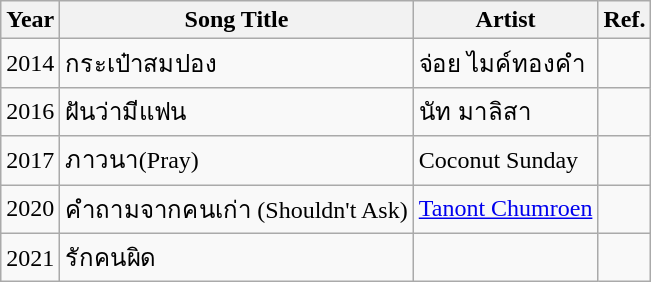<table class="wikitable">
<tr>
<th>Year</th>
<th>Song Title</th>
<th>Artist</th>
<th>Ref.</th>
</tr>
<tr>
<td>2014</td>
<td>กระเป๋าสมปอง</td>
<td>จ่อย ไมค์ทองคำ</td>
<td></td>
</tr>
<tr>
<td>2016</td>
<td>ฝันว่ามีแฟน</td>
<td>นัท มาลิสา</td>
<td></td>
</tr>
<tr>
<td>2017</td>
<td>ภาวนา(Pray)</td>
<td>Coconut Sunday</td>
<td></td>
</tr>
<tr>
<td>2020</td>
<td>คำถามจากคนเก่า (Shouldn't Ask)</td>
<td><a href='#'>Tanont Chumroen</a></td>
<td></td>
</tr>
<tr>
<td>2021</td>
<td>รักคนผิด</td>
<td></td>
<td></td>
</tr>
</table>
